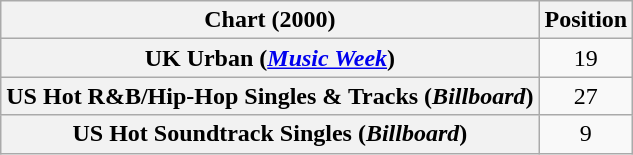<table class="wikitable sortable plainrowheaders" style="text-align:center">
<tr>
<th>Chart (2000)</th>
<th>Position</th>
</tr>
<tr>
<th scope="row">UK Urban (<em><a href='#'>Music Week</a></em>)</th>
<td>19</td>
</tr>
<tr>
<th scope="row">US Hot R&B/Hip-Hop Singles & Tracks (<em>Billboard</em>)</th>
<td>27</td>
</tr>
<tr>
<th scope="row">US Hot Soundtrack Singles (<em>Billboard</em>)</th>
<td>9</td>
</tr>
</table>
